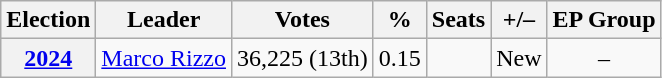<table class="wikitable" style="text-align:center">
<tr>
<th>Election</th>
<th>Leader</th>
<th>Votes</th>
<th>%</th>
<th>Seats</th>
<th>+/–</th>
<th>EP Group</th>
</tr>
<tr>
<th><a href='#'>2024</a></th>
<td><a href='#'>Marco Rizzo</a></td>
<td>36,225 (13th)</td>
<td>0.15</td>
<td></td>
<td>New</td>
<td>–</td>
</tr>
</table>
